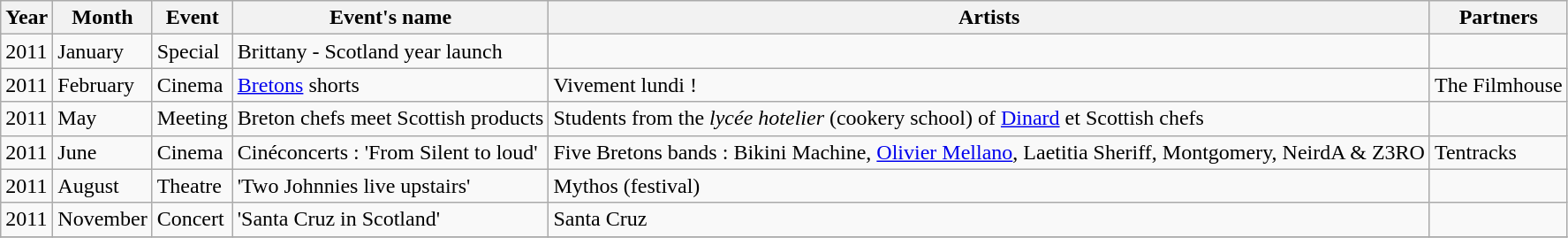<table class="wikitable">
<tr>
<th>Year</th>
<th>Month</th>
<th>Event</th>
<th>Event's name</th>
<th>Artists</th>
<th>Partners</th>
</tr>
<tr>
<td>2011</td>
<td>January</td>
<td>Special</td>
<td>Brittany - Scotland year launch</td>
<td></td>
</tr>
<tr>
<td>2011</td>
<td>February</td>
<td>Cinema</td>
<td><a href='#'>Bretons</a> shorts</td>
<td>Vivement lundi !</td>
<td>The Filmhouse</td>
</tr>
<tr>
<td>2011</td>
<td>May</td>
<td>Meeting</td>
<td>Breton chefs meet Scottish products</td>
<td>Students from the <em>lycée hotelier</em> (cookery school) of <a href='#'>Dinard</a> et Scottish chefs</td>
<td></td>
</tr>
<tr>
<td>2011</td>
<td>June</td>
<td>Cinema</td>
<td>Cinéconcerts : 'From Silent to loud'</td>
<td>Five Bretons bands : Bikini Machine, <a href='#'>Olivier Mellano</a>, Laetitia Sheriff, Montgomery, NeirdA & Z3RO</td>
<td>Tentracks</td>
</tr>
<tr>
<td>2011</td>
<td>August</td>
<td>Theatre</td>
<td>'Two Johnnies live upstairs'</td>
<td>Mythos (festival)</td>
<td></td>
</tr>
<tr>
<td>2011</td>
<td>November</td>
<td>Concert</td>
<td>'Santa Cruz in Scotland'</td>
<td>Santa Cruz</td>
<td></td>
</tr>
<tr>
</tr>
</table>
